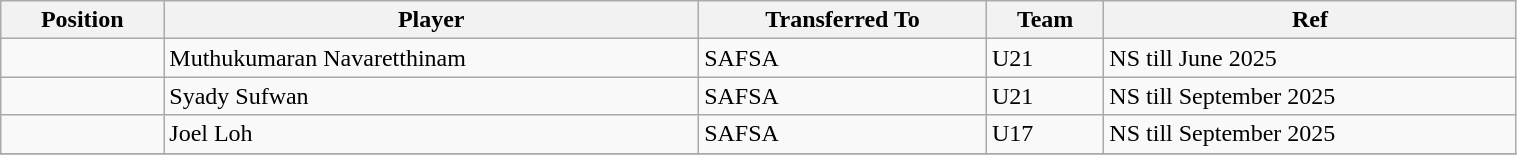<table class="wikitable sortable" style="width:80%; text-align:center; font-size:100%; text-align:left;">
<tr>
<th>Position</th>
<th>Player</th>
<th>Transferred To</th>
<th>Team</th>
<th>Ref</th>
</tr>
<tr>
<td></td>
<td> Muthukumaran Navaretthinam</td>
<td> SAFSA</td>
<td>U21</td>
<td>NS till June 2025</td>
</tr>
<tr>
<td></td>
<td> Syady Sufwan</td>
<td> SAFSA</td>
<td>U21</td>
<td>NS till September 2025</td>
</tr>
<tr>
<td></td>
<td> Joel Loh</td>
<td> SAFSA</td>
<td>U17</td>
<td>NS till September 2025</td>
</tr>
<tr>
</tr>
</table>
